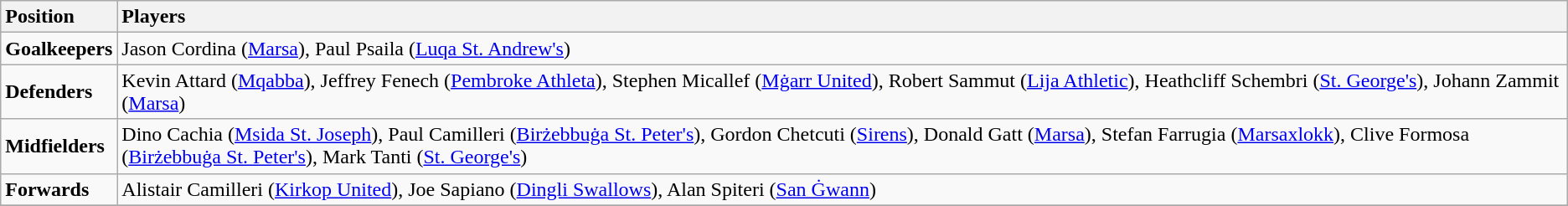<table class="wikitable" style="text-align: left;">
<tr>
<th style="text-align: left;">Position</th>
<th style="text-align: left;">Players</th>
</tr>
<tr>
<td><strong>Goalkeepers</strong></td>
<td>Jason Cordina (<a href='#'>Marsa</a>), Paul Psaila  (<a href='#'>Luqa St. Andrew's</a>)</td>
</tr>
<tr>
<td><strong>Defenders</strong></td>
<td>Kevin Attard (<a href='#'>Mqabba</a>), Jeffrey Fenech (<a href='#'>Pembroke Athleta</a>), Stephen Micallef (<a href='#'>Mġarr United</a>), Robert Sammut (<a href='#'>Lija Athletic</a>), Heathcliff Schembri (<a href='#'>St. George's</a>), Johann Zammit (<a href='#'>Marsa</a>)</td>
</tr>
<tr>
<td><strong>Midfielders</strong></td>
<td>Dino Cachia (<a href='#'>Msida St. Joseph</a>), Paul Camilleri (<a href='#'>Birżebbuġa St. Peter's</a>), Gordon Chetcuti (<a href='#'>Sirens</a>), Donald Gatt (<a href='#'>Marsa</a>), Stefan Farrugia  (<a href='#'>Marsaxlokk</a>), Clive Formosa (<a href='#'>Birżebbuġa St. Peter's</a>), Mark Tanti (<a href='#'>St. George's</a>)</td>
</tr>
<tr>
<td><strong>Forwards</strong></td>
<td>Alistair Camilleri (<a href='#'>Kirkop United</a>), Joe Sapiano (<a href='#'>Dingli Swallows</a>), Alan Spiteri (<a href='#'>San Ġwann</a>)</td>
</tr>
<tr>
</tr>
</table>
